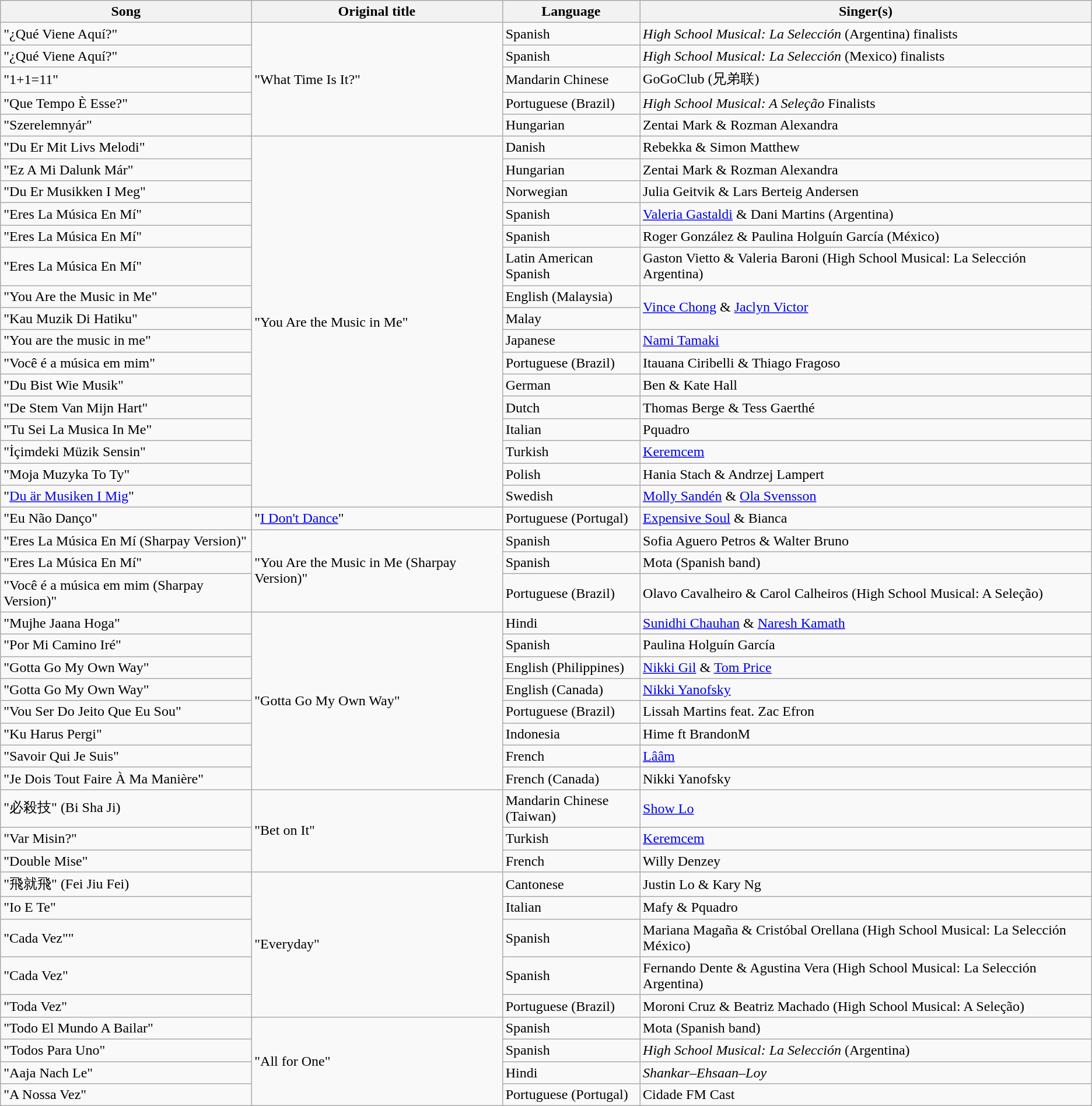<table class="wikitable">
<tr>
<th align="left">Song</th>
<th align="left">Original title</th>
<th align="left">Language</th>
<th align="left">Singer(s)</th>
</tr>
<tr>
<td align="left">"¿Qué Viene Aquí?"</td>
<td style="text-align:left;" rowspan="5">"What Time Is It?"</td>
<td align="left">Spanish</td>
<td align="left"><em>High School Musical: La Selección</em> (Argentina) finalists</td>
</tr>
<tr>
<td align="left">"¿Qué Viene Aquí?"</td>
<td align="left">Spanish</td>
<td align="left"><em>High School Musical: La Selección</em> (Mexico) finalists</td>
</tr>
<tr>
<td align="left">"1+1=11"</td>
<td align="left">Mandarin Chinese</td>
<td align="left">GoGoClub (兄弟联)</td>
</tr>
<tr>
<td align="left">"Que Tempo È Esse?"</td>
<td align="left">Portuguese (Brazil)</td>
<td align="left"><em>High School Musical: A Seleção</em> Finalists</td>
</tr>
<tr>
<td align="left">"Szerelemnyár"</td>
<td align="left">Hungarian</td>
<td align="left">Zentai Mark & Rozman Alexandra</td>
</tr>
<tr>
<td align="left">"Du Er Mit Livs Melodi"</td>
<td style="text-align:left;" rowspan="16">"You Are the Music in Me"</td>
<td align="left">Danish</td>
<td align="left">Rebekka & Simon Matthew</td>
</tr>
<tr>
<td align="left">"Ez A Mi Dalunk Már"</td>
<td align="left">Hungarian</td>
<td align="left">Zentai Mark & Rozman Alexandra</td>
</tr>
<tr>
<td align="left">"Du Er Musikken I Meg"</td>
<td align="left">Norwegian</td>
<td align="left">Julia Geitvik & Lars Berteig Andersen</td>
</tr>
<tr>
<td align="left">"Eres La Música En Mí"</td>
<td align="left">Spanish</td>
<td align="left"><a href='#'>Valeria Gastaldi</a> & Dani Martins (Argentina)</td>
</tr>
<tr>
<td align="left">"Eres La Música En Mí"</td>
<td align="left">Spanish</td>
<td align="left">Roger González & Paulina Holguín García (México)</td>
</tr>
<tr>
<td align="left">"Eres La Música En Mí"</td>
<td align="left">Latin American Spanish</td>
<td align="left">Gaston Vietto & Valeria Baroni (High School Musical: La Selección Argentina)</td>
</tr>
<tr>
<td align="left">"You Are the Music in Me"</td>
<td align="left">English (Malaysia)</td>
<td style="text-align:left;" rowspan="2"><a href='#'>Vince Chong</a> & <a href='#'>Jaclyn Victor</a></td>
</tr>
<tr>
<td align="left">"Kau Muzik Di Hatiku"</td>
<td align="left">Malay</td>
</tr>
<tr>
<td align="left">"You are the music in me"</td>
<td align="left">Japanese</td>
<td align="left"><a href='#'>Nami Tamaki</a></td>
</tr>
<tr>
<td align="left">"Você é a música em mim"</td>
<td align="left">Portuguese (Brazil)</td>
<td align="left">Itauana Ciribelli & Thiago Fragoso</td>
</tr>
<tr>
<td align="left">"Du Bist Wie Musik"</td>
<td align="left">German</td>
<td align="left">Ben & Kate Hall</td>
</tr>
<tr>
<td align="left">"De Stem Van Mijn Hart"</td>
<td align="left">Dutch</td>
<td align="left">Thomas Berge & Tess Gaerthé</td>
</tr>
<tr>
<td align="left">"Tu Sei La Musica In Me"</td>
<td align="left">Italian</td>
<td align="left">Pquadro</td>
</tr>
<tr>
<td align="left">"İçimdeki Müzik Sensin"</td>
<td align="left">Turkish</td>
<td align="left"><a href='#'>Keremcem</a></td>
</tr>
<tr>
<td align="left">"Moja Muzyka To Ty"</td>
<td align="left">Polish</td>
<td align="left">Hania Stach & Andrzej Lampert</td>
</tr>
<tr>
<td align="left">"<a href='#'>Du är Musiken I Mig</a>"</td>
<td align="left">Swedish</td>
<td align="left"><a href='#'>Molly Sandén</a> & <a href='#'>Ola Svensson</a></td>
</tr>
<tr>
<td align="left">"Eu Não Danço"</td>
<td align="left">"<a href='#'>I Don't Dance</a>"</td>
<td align="left">Portuguese (Portugal)</td>
<td align="left"><a href='#'>Expensive Soul</a> & Bianca</td>
</tr>
<tr>
<td align="left">"Eres La Música En Mí (Sharpay Version)"</td>
<td style="text-align:left;" rowspan="3">"You Are the Music in Me (Sharpay Version)"</td>
<td align="left">Spanish</td>
<td align="left">Sofia Aguero Petros & Walter Bruno</td>
</tr>
<tr>
<td align="left">"Eres La Música En Mí"</td>
<td align="left">Spanish</td>
<td align="left">Mota (Spanish band)</td>
</tr>
<tr>
<td align="left">"Você é a música em mim (Sharpay Version)"</td>
<td align="left">Portuguese (Brazil)</td>
<td align="left">Olavo Cavalheiro & Carol Calheiros (High School Musical: A Seleção)</td>
</tr>
<tr>
<td align="left">"Mujhe Jaana Hoga"</td>
<td style="text-align:left;" rowspan="8">"Gotta Go My Own Way"</td>
<td align="left">Hindi</td>
<td align="left"><a href='#'>Sunidhi Chauhan</a> & <a href='#'>Naresh Kamath</a></td>
</tr>
<tr>
<td align="left">"Por Mi Camino Iré"</td>
<td align="left">Spanish</td>
<td align="left">Paulina Holguín García</td>
</tr>
<tr>
<td align="left">"Gotta Go My Own Way"</td>
<td align="left">English (Philippines)</td>
<td align="left"><a href='#'>Nikki Gil</a> & <a href='#'>Tom Price</a></td>
</tr>
<tr>
<td align="left">"Gotta Go My Own Way"</td>
<td align="left">English (Canada)</td>
<td align="left"><a href='#'>Nikki Yanofsky</a></td>
</tr>
<tr>
<td align="left">"Vou Ser Do Jeito Que Eu Sou"</td>
<td align="left">Portuguese (Brazil)</td>
<td align="left">Lissah Martins feat. Zac Efron</td>
</tr>
<tr>
<td align="left">"Ku Harus Pergi"</td>
<td align="left">Indonesia</td>
<td align="left">Hime ft BrandonM</td>
</tr>
<tr>
<td align="left">"Savoir Qui Je Suis"</td>
<td align="left">French</td>
<td align="left"><a href='#'>Lââm</a></td>
</tr>
<tr>
<td align="left">"Je Dois Tout Faire À Ma Manière"</td>
<td align="left">French (Canada)</td>
<td align="left">Nikki Yanofsky</td>
</tr>
<tr>
<td align="left">"必殺技" (Bi Sha Ji)</td>
<td style="text-align:left;" rowspan="3">"Bet on It"</td>
<td align="left">Mandarin Chinese<br>(Taiwan)</td>
<td align="left"><a href='#'>Show Lo</a></td>
</tr>
<tr>
<td align="left">"Var Misin?"</td>
<td align="left">Turkish</td>
<td align="left"><a href='#'>Keremcem</a></td>
</tr>
<tr>
<td align="left">"Double Mise"</td>
<td align="left">French</td>
<td align="left">Willy Denzey</td>
</tr>
<tr>
<td align="left">"飛就飛" (Fei Jiu Fei)</td>
<td style="text-align:left;" rowspan="5">"Everyday"</td>
<td align="left">Cantonese</td>
<td align="left">Justin Lo & Kary Ng</td>
</tr>
<tr>
<td align="left">"Io E Te"</td>
<td align="left">Italian</td>
<td align="left">Mafy & Pquadro</td>
</tr>
<tr>
<td align="left">"Cada Vez""</td>
<td align="left">Spanish</td>
<td align="left">Mariana Magaña & Cristóbal Orellana (High School Musical: La Selección México)</td>
</tr>
<tr>
<td align="left">"Cada Vez"</td>
<td align="left">Spanish</td>
<td align="left">Fernando Dente & Agustina Vera (High School Musical: La Selección Argentina)</td>
</tr>
<tr>
<td align="left">"Toda Vez"</td>
<td align="left">Portuguese (Brazil)</td>
<td align="left">Moroni Cruz & Beatriz Machado (High School Musical: A Seleção)</td>
</tr>
<tr>
<td align="left">"Todo El Mundo A Bailar"</td>
<td style="text-align:left;" rowspan="4">"All for One"</td>
<td align="left">Spanish</td>
<td align="left">Mota (Spanish band)</td>
</tr>
<tr>
<td align="left">"Todos Para Uno"</td>
<td align="left">Spanish</td>
<td align="left"><em>High School Musical: La Selección</em> (Argentina)</td>
</tr>
<tr>
<td align="left">"Aaja Nach Le"</td>
<td align="left">Hindi</td>
<td align="left"><em>Shankar–Ehsaan–Loy</em></td>
</tr>
<tr>
<td align="left">"A Nossa Vez"</td>
<td align="left">Portuguese (Portugal)</td>
<td align="left">Cidade FM Cast</td>
</tr>
</table>
